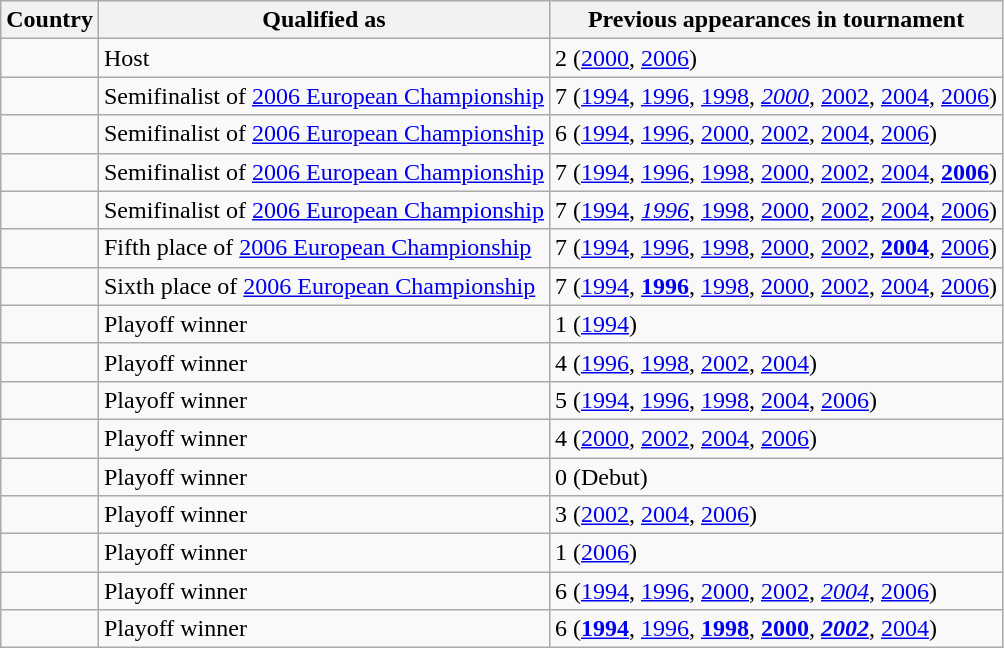<table class="wikitable sortable">
<tr>
<th>Country</th>
<th>Qualified as</th>
<th>Previous appearances in tournament</th>
</tr>
<tr>
<td></td>
<td>Host</td>
<td>2 (<a href='#'>2000</a>, <a href='#'>2006</a>)</td>
</tr>
<tr>
<td></td>
<td>Semifinalist of <a href='#'>2006 European Championship</a></td>
<td>7 (<a href='#'>1994</a>, <a href='#'>1996</a>, <a href='#'>1998</a>, <em><a href='#'>2000</a></em>, <a href='#'>2002</a>, <a href='#'>2004</a>, <a href='#'>2006</a>)</td>
</tr>
<tr>
<td></td>
<td>Semifinalist of <a href='#'>2006 European Championship</a></td>
<td>6 (<a href='#'>1994</a>, <a href='#'>1996</a>, <a href='#'>2000</a>, <a href='#'>2002</a>, <a href='#'>2004</a>, <a href='#'>2006</a>)</td>
</tr>
<tr>
<td></td>
<td>Semifinalist of <a href='#'>2006 European Championship</a></td>
<td>7 (<a href='#'>1994</a>, <a href='#'>1996</a>, <a href='#'>1998</a>, <a href='#'>2000</a>, <a href='#'>2002</a>, <a href='#'>2004</a>, <strong><a href='#'>2006</a></strong>)</td>
</tr>
<tr>
<td></td>
<td>Semifinalist of <a href='#'>2006 European Championship</a></td>
<td>7 (<a href='#'>1994</a>, <em><a href='#'>1996</a></em>, <a href='#'>1998</a>, <a href='#'>2000</a>, <a href='#'>2002</a>, <a href='#'>2004</a>, <a href='#'>2006</a>)</td>
</tr>
<tr>
<td></td>
<td>Fifth place of <a href='#'>2006 European Championship</a></td>
<td>7 (<a href='#'>1994</a>, <a href='#'>1996</a>, <a href='#'>1998</a>, <a href='#'>2000</a>, <a href='#'>2002</a>, <strong><a href='#'>2004</a></strong>, <a href='#'>2006</a>)</td>
</tr>
<tr>
<td></td>
<td>Sixth place of <a href='#'>2006 European Championship</a></td>
<td>7 (<a href='#'>1994</a>, <strong><a href='#'>1996</a></strong>, <a href='#'>1998</a>, <a href='#'>2000</a>, <a href='#'>2002</a>, <a href='#'>2004</a>, <a href='#'>2006</a>)</td>
</tr>
<tr>
<td></td>
<td>Playoff winner</td>
<td>1 (<a href='#'>1994</a>)</td>
</tr>
<tr>
<td></td>
<td>Playoff winner</td>
<td>4 (<a href='#'>1996</a>, <a href='#'>1998</a>, <a href='#'>2002</a>, <a href='#'>2004</a>)</td>
</tr>
<tr>
<td></td>
<td>Playoff winner</td>
<td>5 (<a href='#'>1994</a>, <a href='#'>1996</a>, <a href='#'>1998</a>, <a href='#'>2004</a>, <a href='#'>2006</a>)</td>
</tr>
<tr>
<td></td>
<td>Playoff winner</td>
<td>4 (<a href='#'>2000</a>, <a href='#'>2002</a>, <a href='#'>2004</a>, <a href='#'>2006</a>)</td>
</tr>
<tr>
<td></td>
<td>Playoff winner</td>
<td>0 (Debut)</td>
</tr>
<tr>
<td></td>
<td>Playoff winner</td>
<td>3 (<a href='#'>2002</a>, <a href='#'>2004</a>, <a href='#'>2006</a>)</td>
</tr>
<tr>
<td></td>
<td>Playoff winner</td>
<td>1 (<a href='#'>2006</a>)</td>
</tr>
<tr>
<td></td>
<td>Playoff winner</td>
<td>6 (<a href='#'>1994</a>, <a href='#'>1996</a>, <a href='#'>2000</a>, <a href='#'>2002</a>, <em><a href='#'>2004</a></em>, <a href='#'>2006</a>)</td>
</tr>
<tr>
<td></td>
<td>Playoff winner</td>
<td>6 (<strong><a href='#'>1994</a></strong>, <a href='#'>1996</a>, <strong><a href='#'>1998</a></strong>, <strong><a href='#'>2000</a></strong>, <strong><em><a href='#'>2002</a></em></strong>, <a href='#'>2004</a>)</td>
</tr>
</table>
